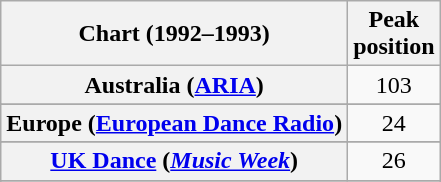<table class="wikitable sortable plainrowheaders" style="text-align:center">
<tr>
<th>Chart (1992–1993)</th>
<th>Peak<br>position</th>
</tr>
<tr>
<th scope="row">Australia (<a href='#'>ARIA</a>)</th>
<td>103</td>
</tr>
<tr>
</tr>
<tr>
<th scope="row">Europe (<a href='#'>European Dance Radio</a>)</th>
<td>24</td>
</tr>
<tr>
</tr>
<tr>
<th scope="row"><a href='#'>UK Dance</a> (<em><a href='#'>Music Week</a></em>)</th>
<td>26</td>
</tr>
<tr>
</tr>
<tr>
</tr>
<tr>
</tr>
</table>
